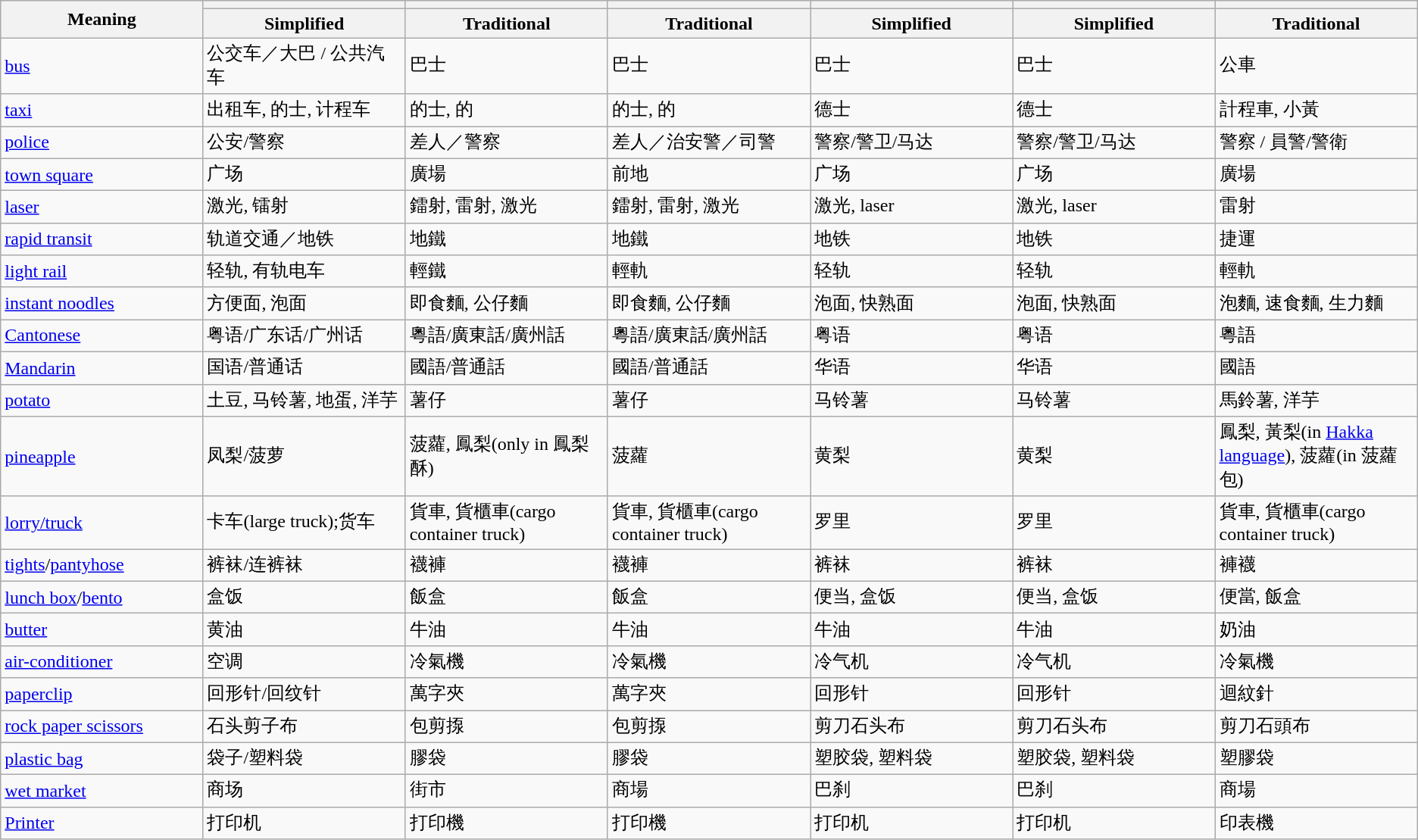<table class="wikitable">
<tr>
<th rowspan=2>Meaning</th>
<th colspan=1></th>
<th colspan=1></th>
<th colspan=1></th>
<th colspan=1></th>
<th colspan=1></th>
<th colspan=1></th>
</tr>
<tr>
<th>Simplified</th>
<th>Traditional</th>
<th>Traditional</th>
<th>Simplified</th>
<th>Simplified</th>
<th>Traditional</th>
</tr>
<tr>
<td style="width: 9.09%;"><a href='#'>bus</a></td>
<td style="width: 9.09%;">公交车／大巴 / 公共汽车</td>
<td style="width: 9.09%;">巴士</td>
<td style="width: 9.09%;">巴士</td>
<td style="width: 9.09%;">巴士</td>
<td style="width: 9.09%;">巴士</td>
<td style="width: 9.09%;">公車</td>
</tr>
<tr>
<td><a href='#'>taxi</a></td>
<td>出租车, 的士, 计程车</td>
<td>的士, 的</td>
<td>的士, 的</td>
<td>德士</td>
<td>德士</td>
<td>計程車, 小黃</td>
</tr>
<tr>
<td><a href='#'>police</a></td>
<td>公安/警察</td>
<td>差人／警察</td>
<td>差人／治安警／司警</td>
<td>警察/警卫/马达</td>
<td>警察/警卫/马达</td>
<td>警察 / 員警/警衛</td>
</tr>
<tr>
<td><a href='#'>town square</a></td>
<td>广场</td>
<td>廣場</td>
<td>前地</td>
<td>广场</td>
<td>广场</td>
<td>廣場</td>
</tr>
<tr>
<td><a href='#'>laser</a></td>
<td>激光, 镭射</td>
<td>鐳射, 雷射, 激光</td>
<td>鐳射, 雷射, 激光</td>
<td>激光, laser</td>
<td>激光, laser</td>
<td>雷射</td>
</tr>
<tr>
<td><a href='#'>rapid transit</a></td>
<td>轨道交通／地铁</td>
<td>地鐵</td>
<td>地鐵</td>
<td>地铁</td>
<td>地铁</td>
<td>捷運</td>
</tr>
<tr>
<td><a href='#'>light rail</a></td>
<td>轻轨, 有轨电车</td>
<td>輕鐵</td>
<td>輕軌</td>
<td>轻轨</td>
<td>轻轨</td>
<td>輕軌</td>
</tr>
<tr>
<td><a href='#'>instant noodles</a></td>
<td>方便面, 泡面</td>
<td>即食麵, 公仔麵</td>
<td>即食麵, 公仔麵</td>
<td>泡面, 快熟面</td>
<td>泡面, 快熟面</td>
<td>泡麵, 速食麵, 生力麵</td>
</tr>
<tr>
<td><a href='#'>Cantonese</a></td>
<td>粤语/广东话/广州话</td>
<td>粵語/廣東話/廣州話</td>
<td>粵語/廣東話/廣州話</td>
<td>粤语</td>
<td>粤语</td>
<td>粵語</td>
</tr>
<tr>
<td><a href='#'>Mandarin</a></td>
<td>国语/普通话</td>
<td>國語/普通話</td>
<td>國語/普通話</td>
<td>华语</td>
<td>华语</td>
<td>國語</td>
</tr>
<tr>
<td><a href='#'>potato</a></td>
<td>土豆, 马铃薯, 地蛋, 洋芋</td>
<td>薯仔</td>
<td>薯仔</td>
<td>马铃薯</td>
<td>马铃薯</td>
<td>馬鈴薯, 洋芋</td>
</tr>
<tr>
<td><a href='#'>pineapple</a></td>
<td>凤梨/菠萝</td>
<td>菠蘿, 鳳梨(only in 鳳梨酥)</td>
<td>菠蘿</td>
<td>黄梨</td>
<td>黄梨</td>
<td>鳳梨, 黃梨(in <a href='#'>Hakka language</a>), 菠蘿(in 菠蘿包)</td>
</tr>
<tr>
<td><a href='#'>lorry/truck</a></td>
<td>卡车(large truck);货车</td>
<td>貨車, 貨櫃車(cargo container truck)</td>
<td>貨車, 貨櫃車(cargo container truck)</td>
<td>罗里</td>
<td>罗里</td>
<td>貨車, 貨櫃車(cargo container truck)</td>
</tr>
<tr>
<td><a href='#'>tights</a>/<a href='#'>pantyhose</a></td>
<td>裤袜/连裤袜</td>
<td>襪褲</td>
<td>襪褲</td>
<td>裤袜</td>
<td>裤袜</td>
<td>褲襪</td>
</tr>
<tr>
<td><a href='#'>lunch box</a>/<a href='#'>bento</a></td>
<td>盒饭</td>
<td>飯盒</td>
<td>飯盒</td>
<td>便当, 盒饭</td>
<td>便当, 盒饭</td>
<td>便當, 飯盒</td>
</tr>
<tr>
<td><a href='#'>butter</a></td>
<td>黄油</td>
<td>牛油</td>
<td>牛油</td>
<td>牛油</td>
<td>牛油</td>
<td>奶油</td>
</tr>
<tr>
<td><a href='#'>air-conditioner</a></td>
<td>空调</td>
<td>冷氣機</td>
<td>冷氣機</td>
<td>冷气机</td>
<td>冷气机</td>
<td>冷氣機</td>
</tr>
<tr>
<td><a href='#'>paperclip</a></td>
<td>回形针/回纹针</td>
<td>萬字夾</td>
<td>萬字夾</td>
<td>回形针</td>
<td>回形针</td>
<td>迴紋針</td>
</tr>
<tr>
<td><a href='#'>rock paper scissors</a></td>
<td>石头剪子布</td>
<td>包剪揼</td>
<td>包剪揼</td>
<td>剪刀石头布</td>
<td>剪刀石头布</td>
<td>剪刀石頭布</td>
</tr>
<tr>
<td><a href='#'>plastic bag</a></td>
<td>袋子/塑料袋</td>
<td>膠袋</td>
<td>膠袋</td>
<td>塑胶袋, 塑料袋</td>
<td>塑胶袋, 塑料袋</td>
<td>塑膠袋</td>
</tr>
<tr>
<td><a href='#'>wet market</a></td>
<td>商场</td>
<td>街市</td>
<td>商場</td>
<td>巴刹</td>
<td>巴刹</td>
<td>商場</td>
</tr>
<tr>
<td><a href='#'>Printer</a></td>
<td>打印机</td>
<td>打印機</td>
<td>打印機</td>
<td>打印机</td>
<td>打印机</td>
<td>印表機</td>
</tr>
</table>
